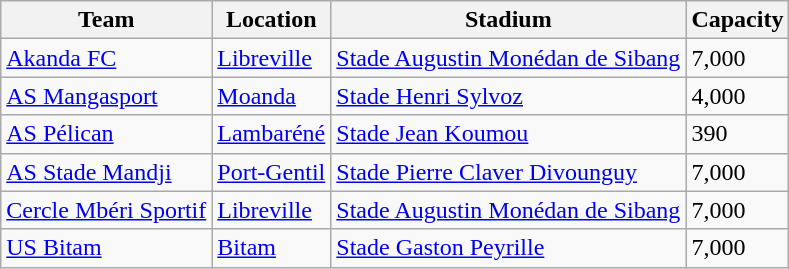<table class="wikitable sortable">
<tr>
<th>Team</th>
<th>Location</th>
<th>Stadium</th>
<th>Capacity</th>
</tr>
<tr>
<td><a href='#'>Akanda FC</a></td>
<td><a href='#'>Libreville</a></td>
<td><a href='#'>Stade Augustin Monédan de Sibang</a></td>
<td>7,000</td>
</tr>
<tr>
<td><a href='#'>AS Mangasport</a></td>
<td><a href='#'>Moanda</a></td>
<td><a href='#'>Stade Henri Sylvoz</a></td>
<td>4,000</td>
</tr>
<tr>
<td><a href='#'>AS Pélican</a></td>
<td><a href='#'>Lambaréné</a></td>
<td><a href='#'>Stade Jean Koumou</a></td>
<td>390</td>
</tr>
<tr>
<td><a href='#'>AS Stade Mandji</a></td>
<td><a href='#'>Port-Gentil</a></td>
<td><a href='#'>Stade Pierre Claver Divounguy</a></td>
<td>7,000</td>
</tr>
<tr>
<td><a href='#'>Cercle Mbéri Sportif</a></td>
<td><a href='#'>Libreville</a></td>
<td><a href='#'>Stade Augustin Monédan de Sibang</a></td>
<td>7,000</td>
</tr>
<tr>
<td><a href='#'>US Bitam</a></td>
<td><a href='#'>Bitam</a></td>
<td><a href='#'>Stade Gaston Peyrille</a></td>
<td>7,000</td>
</tr>
</table>
